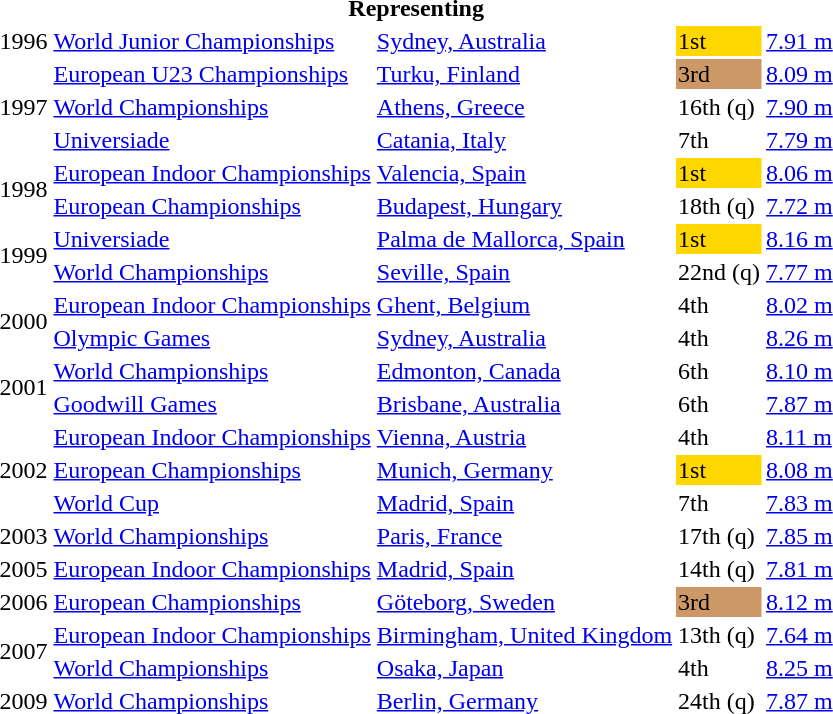<table>
<tr>
<th colspan="5">Representing </th>
</tr>
<tr>
<td>1996</td>
<td><a href='#'>World Junior Championships</a></td>
<td><a href='#'>Sydney, Australia</a></td>
<td bgcolor="gold">1st</td>
<td><a href='#'>7.91 m</a></td>
</tr>
<tr>
<td rowspan=3>1997</td>
<td><a href='#'>European U23 Championships</a></td>
<td><a href='#'>Turku, Finland</a></td>
<td bgcolor="cc9966">3rd</td>
<td><a href='#'>8.09 m</a></td>
</tr>
<tr>
<td><a href='#'>World Championships</a></td>
<td><a href='#'>Athens, Greece</a></td>
<td>16th (q)</td>
<td><a href='#'>7.90 m</a></td>
</tr>
<tr>
<td><a href='#'>Universiade</a></td>
<td><a href='#'>Catania, Italy</a></td>
<td>7th</td>
<td><a href='#'>7.79 m</a></td>
</tr>
<tr>
<td rowspan=2>1998</td>
<td><a href='#'>European Indoor Championships</a></td>
<td><a href='#'>Valencia, Spain</a></td>
<td bgcolor="gold">1st</td>
<td><a href='#'>8.06 m</a></td>
</tr>
<tr>
<td><a href='#'>European Championships</a></td>
<td><a href='#'>Budapest, Hungary</a></td>
<td>18th (q)</td>
<td><a href='#'>7.72 m</a></td>
</tr>
<tr>
<td rowspan=2>1999</td>
<td><a href='#'>Universiade</a></td>
<td><a href='#'>Palma de Mallorca, Spain</a></td>
<td bgcolor="gold">1st</td>
<td><a href='#'>8.16 m</a></td>
</tr>
<tr>
<td><a href='#'>World Championships</a></td>
<td><a href='#'>Seville, Spain</a></td>
<td>22nd (q)</td>
<td><a href='#'>7.77 m</a></td>
</tr>
<tr>
<td rowspan=2>2000</td>
<td><a href='#'>European Indoor Championships</a></td>
<td><a href='#'>Ghent, Belgium</a></td>
<td>4th</td>
<td><a href='#'>8.02 m</a></td>
</tr>
<tr>
<td><a href='#'>Olympic Games</a></td>
<td><a href='#'>Sydney, Australia</a></td>
<td>4th</td>
<td><a href='#'>8.26 m</a></td>
</tr>
<tr>
<td rowspan=2>2001</td>
<td><a href='#'>World Championships</a></td>
<td><a href='#'>Edmonton, Canada</a></td>
<td>6th</td>
<td><a href='#'>8.10 m</a></td>
</tr>
<tr>
<td><a href='#'>Goodwill Games</a></td>
<td><a href='#'>Brisbane, Australia</a></td>
<td>6th</td>
<td><a href='#'>7.87 m</a></td>
</tr>
<tr>
<td rowspan=3>2002</td>
<td><a href='#'>European Indoor Championships</a></td>
<td><a href='#'>Vienna, Austria</a></td>
<td>4th</td>
<td><a href='#'>8.11 m</a></td>
</tr>
<tr>
<td><a href='#'>European Championships</a></td>
<td><a href='#'>Munich, Germany</a></td>
<td bgcolor="gold">1st</td>
<td><a href='#'>8.08 m</a></td>
</tr>
<tr>
<td><a href='#'>World Cup</a></td>
<td><a href='#'>Madrid, Spain</a></td>
<td>7th</td>
<td><a href='#'>7.83 m</a></td>
</tr>
<tr>
<td>2003</td>
<td><a href='#'>World Championships</a></td>
<td><a href='#'>Paris, France</a></td>
<td>17th (q)</td>
<td><a href='#'>7.85 m</a></td>
</tr>
<tr>
<td>2005</td>
<td><a href='#'>European Indoor Championships</a></td>
<td><a href='#'>Madrid, Spain</a></td>
<td>14th (q)</td>
<td><a href='#'>7.81 m</a></td>
</tr>
<tr>
<td>2006</td>
<td><a href='#'>European Championships</a></td>
<td><a href='#'>Göteborg, Sweden</a></td>
<td bgcolor="cc9966">3rd</td>
<td><a href='#'>8.12 m</a></td>
</tr>
<tr>
<td rowspan=2>2007</td>
<td><a href='#'>European Indoor Championships</a></td>
<td><a href='#'>Birmingham, United Kingdom</a></td>
<td>13th (q)</td>
<td><a href='#'>7.64 m</a></td>
</tr>
<tr>
<td><a href='#'>World Championships</a></td>
<td><a href='#'>Osaka, Japan</a></td>
<td>4th</td>
<td><a href='#'>8.25 m</a></td>
</tr>
<tr>
<td>2009</td>
<td><a href='#'>World Championships</a></td>
<td><a href='#'>Berlin, Germany</a></td>
<td>24th (q)</td>
<td><a href='#'>7.87 m</a></td>
</tr>
</table>
